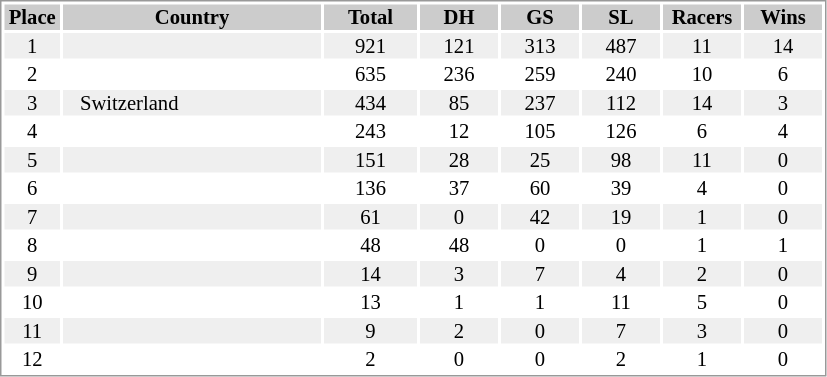<table border="0" style="border: 1px solid #999; background-color:#FFFFFF; text-align:center; font-size:86%; line-height:15px;">
<tr align="center" bgcolor="#CCCCCC">
<th width=35>Place</th>
<th width=170>Country</th>
<th width=60>Total</th>
<th width=50>DH</th>
<th width=50>GS</th>
<th width=50>SL</th>
<th width=50>Racers</th>
<th width=50>Wins</th>
</tr>
<tr bgcolor="#EFEFEF">
<td>1</td>
<td align="left"></td>
<td>921</td>
<td>121</td>
<td>313</td>
<td>487</td>
<td>11</td>
<td>14</td>
</tr>
<tr>
<td>2</td>
<td align="left"></td>
<td>635</td>
<td>236</td>
<td>259</td>
<td>240</td>
<td>10</td>
<td>6</td>
</tr>
<tr bgcolor="#EFEFEF">
<td>3</td>
<td align="left">   Switzerland</td>
<td>434</td>
<td>85</td>
<td>237</td>
<td>112</td>
<td>14</td>
<td>3</td>
</tr>
<tr>
<td>4</td>
<td align="left"></td>
<td>243</td>
<td>12</td>
<td>105</td>
<td>126</td>
<td>6</td>
<td>4</td>
</tr>
<tr bgcolor="#EFEFEF">
<td>5</td>
<td align="left"></td>
<td>151</td>
<td>28</td>
<td>25</td>
<td>98</td>
<td>11</td>
<td>0</td>
</tr>
<tr>
<td>6</td>
<td align="left"></td>
<td>136</td>
<td>37</td>
<td>60</td>
<td>39</td>
<td>4</td>
<td>0</td>
</tr>
<tr bgcolor="#EFEFEF">
<td>7</td>
<td align="left"></td>
<td>61</td>
<td>0</td>
<td>42</td>
<td>19</td>
<td>1</td>
<td>0</td>
</tr>
<tr>
<td>8</td>
<td align="left"></td>
<td>48</td>
<td>48</td>
<td>0</td>
<td>0</td>
<td>1</td>
<td>1</td>
</tr>
<tr bgcolor="#EFEFEF">
<td>9</td>
<td align="left"></td>
<td>14</td>
<td>3</td>
<td>7</td>
<td>4</td>
<td>2</td>
<td>0</td>
</tr>
<tr>
<td>10</td>
<td align="left"></td>
<td>13</td>
<td>1</td>
<td>1</td>
<td>11</td>
<td>5</td>
<td>0</td>
</tr>
<tr bgcolor="#EFEFEF">
<td>11</td>
<td align="left"></td>
<td>9</td>
<td>2</td>
<td>0</td>
<td>7</td>
<td>3</td>
<td>0</td>
</tr>
<tr>
<td>12</td>
<td align="left"></td>
<td>2</td>
<td>0</td>
<td>0</td>
<td>2</td>
<td>1</td>
<td>0</td>
</tr>
</table>
